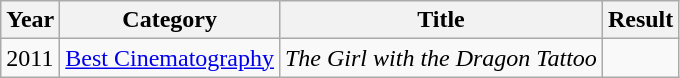<table class="wikitable">
<tr>
<th>Year</th>
<th>Category</th>
<th>Title</th>
<th>Result</th>
</tr>
<tr>
<td>2011</td>
<td><a href='#'>Best Cinematography</a></td>
<td><em>The Girl with the Dragon Tattoo</em></td>
<td></td>
</tr>
</table>
